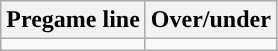<table class="wikitable">
<tr align="center">
<th>Pregame line</th>
<th>Over/under</th>
</tr>
<tr align="center">
<td></td>
<td></td>
</tr>
</table>
